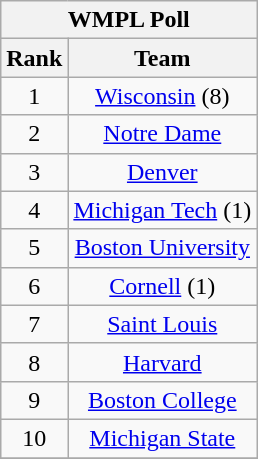<table class="wikitable" style="text-align:center;">
<tr>
<th colspan=2><strong>WMPL Poll</strong></th>
</tr>
<tr>
<th>Rank</th>
<th>Team</th>
</tr>
<tr>
<td>1</td>
<td><a href='#'>Wisconsin</a> (8)</td>
</tr>
<tr>
<td>2</td>
<td><a href='#'>Notre Dame</a></td>
</tr>
<tr>
<td>3</td>
<td><a href='#'>Denver</a></td>
</tr>
<tr>
<td>4</td>
<td><a href='#'>Michigan Tech</a> (1)</td>
</tr>
<tr>
<td>5</td>
<td><a href='#'>Boston University</a></td>
</tr>
<tr>
<td>6</td>
<td><a href='#'>Cornell</a> (1)</td>
</tr>
<tr>
<td>7</td>
<td><a href='#'>Saint Louis</a></td>
</tr>
<tr>
<td>8</td>
<td><a href='#'>Harvard</a></td>
</tr>
<tr>
<td>9</td>
<td><a href='#'>Boston College</a></td>
</tr>
<tr>
<td>10</td>
<td><a href='#'>Michigan State</a></td>
</tr>
<tr>
</tr>
</table>
